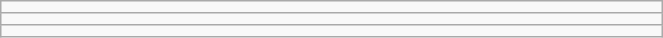<table class="wikitable" style=" text-align:center; font-size:110%;" width="35%">
<tr>
<td></td>
</tr>
<tr>
<td></td>
</tr>
<tr>
<td></td>
</tr>
</table>
